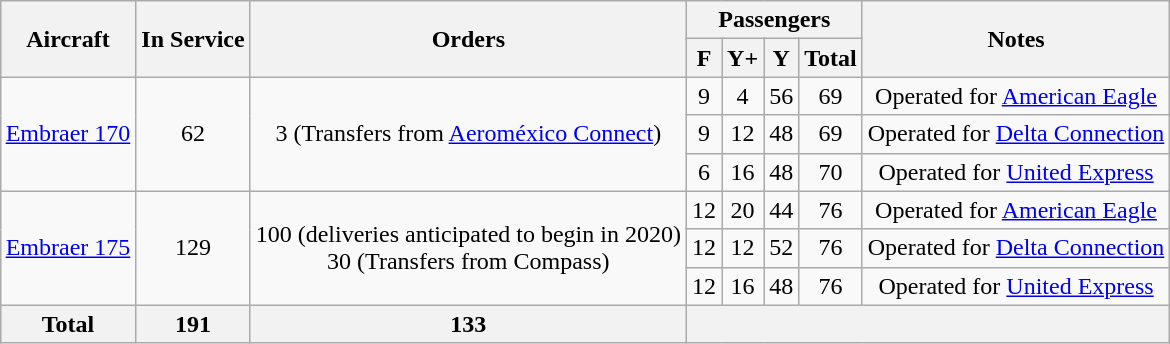<table class="wikitable" style="text-align:center;margin:0.2em auto;">
<tr>
<th rowspan=2>Aircraft</th>
<th rowspan=2>In Service</th>
<th rowspan=2>Orders</th>
<th colspan=4>Passengers</th>
<th rowspan=2>Notes</th>
</tr>
<tr>
<th><abbr>F</abbr></th>
<th><abbr>Y+</abbr></th>
<th><abbr>Y</abbr></th>
<th>Total</th>
</tr>
<tr>
<td rowspan=3><a href='#'>Embraer 170</a></td>
<td rowspan=3>62</td>
<td rowspan=3>3 (Transfers from <a href='#'>Aeroméxico Connect</a>)</td>
<td>9</td>
<td>4</td>
<td>56</td>
<td>69</td>
<td>Operated for <a href='#'>American Eagle</a></td>
</tr>
<tr>
<td>9</td>
<td>12</td>
<td>48</td>
<td>69</td>
<td>Operated for <a href='#'>Delta Connection</a></td>
</tr>
<tr>
<td>6</td>
<td>16</td>
<td>48</td>
<td>70</td>
<td>Operated for <a href='#'>United Express</a></td>
</tr>
<tr>
<td rowspan=3><a href='#'>Embraer 175</a></td>
<td rowspan=3>129</td>
<td rowspan=3>100 (deliveries anticipated to begin in 2020)<br>30 (Transfers from Compass)</td>
<td>12</td>
<td>20</td>
<td>44</td>
<td>76</td>
<td>Operated for <a href='#'>American Eagle</a></td>
</tr>
<tr>
<td>12</td>
<td>12</td>
<td>52</td>
<td>76</td>
<td>Operated for <a href='#'>Delta Connection</a></td>
</tr>
<tr>
<td>12</td>
<td>16</td>
<td>48</td>
<td>76</td>
<td>Operated for <a href='#'>United Express</a></td>
</tr>
<tr>
<th>Total</th>
<th>191</th>
<th>133</th>
<th colspan=5></th>
</tr>
</table>
